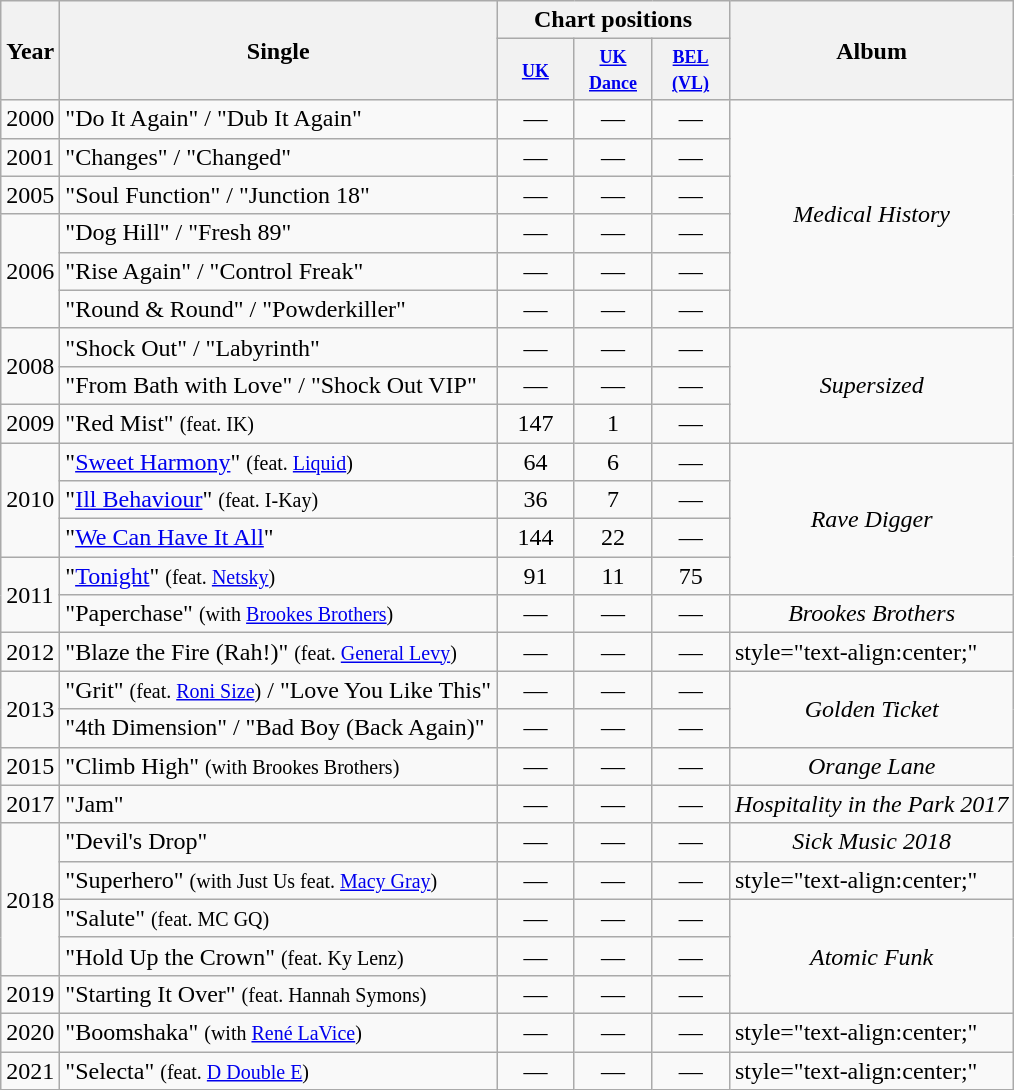<table class="wikitable">
<tr>
<th rowspan="2">Year</th>
<th rowspan="2">Single</th>
<th colspan="3">Chart positions</th>
<th rowspan="2">Album</th>
</tr>
<tr style="font-size:90%;">
<th width=45><small> <a href='#'>UK</a><br></small></th>
<th width=45><small> <a href='#'>UK<br>Dance</a></small></th>
<th width=45><small> <a href='#'>BEL<br>(VL)</a><br></small></th>
</tr>
<tr>
<td>2000</td>
<td>"Do It Again" / "Dub It Again"</td>
<td style="text-align:center;">—</td>
<td style="text-align:center;">—</td>
<td style="text-align:center;">—</td>
<td rowspan="6" style="text-align:center;"><em>Medical History</em></td>
</tr>
<tr>
<td>2001</td>
<td>"Changes" / "Changed"</td>
<td style="text-align:center;">—</td>
<td style="text-align:center;">—</td>
<td style="text-align:center;">—</td>
</tr>
<tr>
<td>2005</td>
<td>"Soul Function" / "Junction 18"</td>
<td style="text-align:center;">—</td>
<td style="text-align:center;">—</td>
<td style="text-align:center;">—</td>
</tr>
<tr>
<td rowspan="3">2006</td>
<td>"Dog Hill" / "Fresh 89"</td>
<td style="text-align:center;">—</td>
<td style="text-align:center;">—</td>
<td style="text-align:center;">—</td>
</tr>
<tr>
<td>"Rise Again" / "Control Freak"</td>
<td style="text-align:center;">—</td>
<td style="text-align:center;">—</td>
<td style="text-align:center;">—</td>
</tr>
<tr>
<td>"Round & Round" / "Powderkiller"</td>
<td style="text-align:center;">—</td>
<td style="text-align:center;">—</td>
<td style="text-align:center;">—</td>
</tr>
<tr>
<td rowspan="2">2008</td>
<td>"Shock Out" / "Labyrinth"</td>
<td style="text-align:center;">—</td>
<td style="text-align:center;">—</td>
<td style="text-align:center;">—</td>
<td rowspan="3" style="text-align:center;"><em>Supersized</em></td>
</tr>
<tr>
<td>"From Bath with Love" / "Shock Out VIP"</td>
<td style="text-align:center;">—</td>
<td style="text-align:center;">—</td>
<td style="text-align:center;">—</td>
</tr>
<tr>
<td>2009</td>
<td>"Red Mist" <small>(feat. IK)</small></td>
<td style="text-align:center;">147<br></td>
<td style="text-align:center;">1</td>
<td style="text-align:center;">—</td>
</tr>
<tr>
<td rowspan="3">2010</td>
<td>"<a href='#'>Sweet Harmony</a>" <small>(feat. <a href='#'>Liquid</a>)</small></td>
<td style="text-align:center;">64</td>
<td style="text-align:center;">6</td>
<td style="text-align:center;">—</td>
<td rowspan="4" style="text-align:center;"><em>Rave Digger</em></td>
</tr>
<tr>
<td>"<a href='#'>Ill Behaviour</a>" <small>(feat. I-Kay)</small></td>
<td style="text-align:center;">36</td>
<td style="text-align:center;">7</td>
<td style="text-align:center;">—</td>
</tr>
<tr>
<td>"<a href='#'>We Can Have It All</a>"</td>
<td style="text-align:center;">144</td>
<td style="text-align:center;">22</td>
<td style="text-align:center;">—</td>
</tr>
<tr>
<td rowspan="2">2011</td>
<td>"<a href='#'>Tonight</a>" <small>(feat. <a href='#'>Netsky</a>)</small></td>
<td style="text-align:center;">91</td>
<td style="text-align:center;">11</td>
<td style="text-align:center;">75</td>
</tr>
<tr>
<td>"Paperchase" <small>(with <a href='#'>Brookes Brothers</a>)</small></td>
<td style="text-align:center;">—</td>
<td style="text-align:center;">—</td>
<td style="text-align:center;">—</td>
<td style="text-align:center;"><em>Brookes Brothers</em></td>
</tr>
<tr>
<td>2012</td>
<td>"Blaze the Fire (Rah!)" <small>(feat. <a href='#'>General Levy</a>)</small></td>
<td style="text-align:center;">—</td>
<td style="text-align:center;">—</td>
<td style="text-align:center;">—</td>
<td>style="text-align:center;" </td>
</tr>
<tr>
<td rowspan="2">2013</td>
<td>"Grit" <small>(feat. <a href='#'>Roni Size</a>)</small> / "Love You Like This"</td>
<td style="text-align:center;">—</td>
<td style="text-align:center;">—</td>
<td style="text-align:center;">—</td>
<td rowspan="2" style="text-align:center;"><em>Golden Ticket</em></td>
</tr>
<tr>
<td>"4th Dimension" / "Bad Boy (Back Again)"</td>
<td style="text-align:center;">—</td>
<td style="text-align:center;">—</td>
<td style="text-align:center;">—</td>
</tr>
<tr>
<td>2015</td>
<td>"Climb High" <small>(with Brookes Brothers)</small></td>
<td style="text-align:center;">—</td>
<td style="text-align:center;">—</td>
<td style="text-align:center;">—</td>
<td style="text-align:center;"><em>Orange Lane</em></td>
</tr>
<tr>
<td>2017</td>
<td>"Jam"</td>
<td style="text-align:center;">—</td>
<td style="text-align:center;">—</td>
<td style="text-align:center;">—</td>
<td style="text-align:center;"><em>Hospitality in the Park 2017</em></td>
</tr>
<tr>
<td rowspan="4">2018</td>
<td>"Devil's Drop"</td>
<td style="text-align:center;">—</td>
<td style="text-align:center;">—</td>
<td style="text-align:center;">—</td>
<td style="text-align:center;"><em>Sick Music 2018</em></td>
</tr>
<tr>
<td>"Superhero" <small>(with Just Us feat. <a href='#'>Macy Gray</a>)</small></td>
<td style="text-align:center;">—</td>
<td style="text-align:center;">—</td>
<td style="text-align:center;">—</td>
<td>style="text-align:center;" </td>
</tr>
<tr>
<td>"Salute" <small>(feat. MC GQ)</small></td>
<td style="text-align:center;">—</td>
<td style="text-align:center;">—</td>
<td style="text-align:center;">—</td>
<td rowspan="3" style="text-align:center;"><em>Atomic Funk</em></td>
</tr>
<tr>
<td>"Hold Up the Crown" <small>(feat. Ky Lenz)</small></td>
<td style="text-align:center;">—</td>
<td style="text-align:center;">—</td>
<td style="text-align:center;">—</td>
</tr>
<tr>
<td>2019</td>
<td>"Starting It Over" <small>(feat. Hannah Symons)</small></td>
<td style="text-align:center;">—</td>
<td style="text-align:center;">—</td>
<td style="text-align:center;">—</td>
</tr>
<tr>
<td>2020</td>
<td>"Boomshaka" <small>(with <a href='#'>René LaVice</a>)</small></td>
<td style="text-align:center;">—</td>
<td style="text-align:center;">—</td>
<td style="text-align:center;">—</td>
<td>style="text-align:center;" </td>
</tr>
<tr>
<td>2021</td>
<td>"Selecta" <small>(feat. <a href='#'>D Double E</a>)</small></td>
<td style="text-align:center;">—</td>
<td style="text-align:center;">—</td>
<td style="text-align:center;">—</td>
<td>style="text-align:center;" </td>
</tr>
</table>
